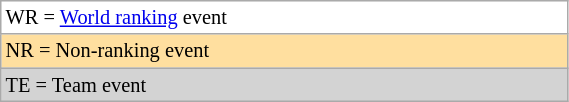<table class="wikitable" style="font-size:85%;" width=30%>
<tr bgcolor="#ffffff">
<td>WR = <a href='#'>World ranking</a> event</td>
</tr>
<tr style="background:#ffdf9f;">
<td>NR = Non-ranking event</td>
</tr>
<tr style="background:lightgray;">
<td>TE = Team event</td>
</tr>
</table>
